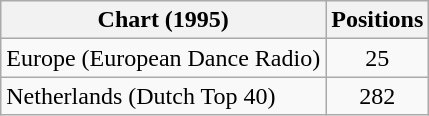<table class="wikitable sortable">
<tr>
<th>Chart (1995)</th>
<th>Positions</th>
</tr>
<tr>
<td>Europe (European Dance Radio)</td>
<td align="center">25</td>
</tr>
<tr>
<td>Netherlands (Dutch Top 40)</td>
<td align="center">282</td>
</tr>
</table>
